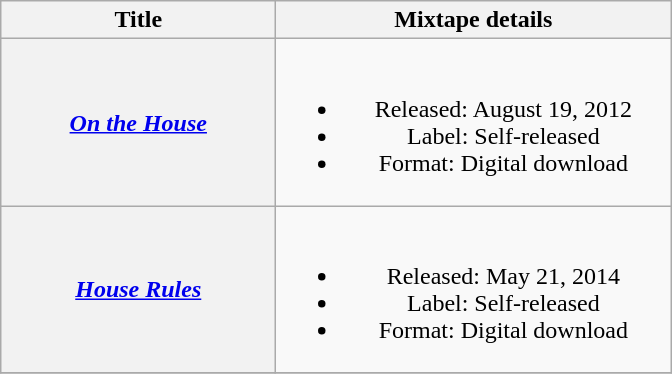<table class="wikitable plainrowheaders" style="text-align:center;">
<tr>
<th scope="col" style="width:11em;">Title</th>
<th scope="col" style="width:16em;">Mixtape details</th>
</tr>
<tr>
<th scope="row"><em><a href='#'>On the House</a></em></th>
<td><br><ul><li>Released: August 19, 2012</li><li>Label: Self-released</li><li>Format: Digital download</li></ul></td>
</tr>
<tr>
<th scope="row"><em><a href='#'>House Rules</a></em></th>
<td><br><ul><li>Released: May 21, 2014</li><li>Label: Self-released</li><li>Format: Digital download</li></ul></td>
</tr>
<tr>
</tr>
</table>
